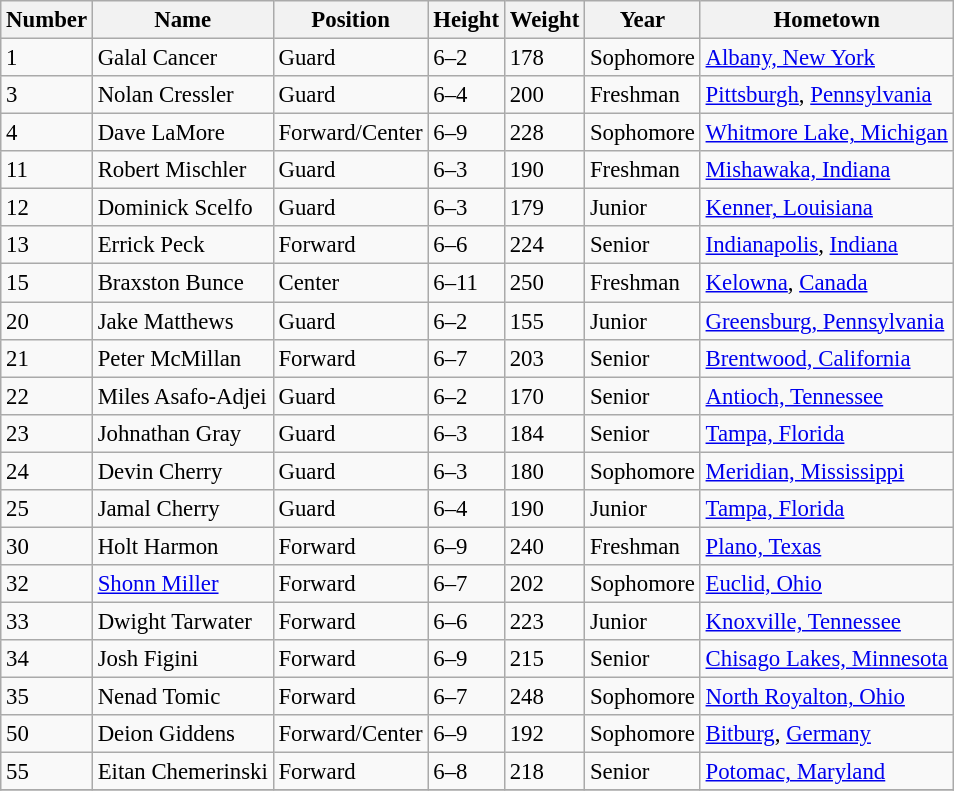<table class="wikitable" style="font-size: 95%;">
<tr>
<th>Number</th>
<th>Name</th>
<th>Position</th>
<th>Height</th>
<th>Weight</th>
<th>Year</th>
<th>Hometown</th>
</tr>
<tr>
<td>1</td>
<td>Galal Cancer</td>
<td>Guard</td>
<td>6–2</td>
<td>178</td>
<td>Sophomore</td>
<td><a href='#'>Albany, New York</a></td>
</tr>
<tr>
<td>3</td>
<td>Nolan Cressler</td>
<td>Guard</td>
<td>6–4</td>
<td>200</td>
<td>Freshman</td>
<td><a href='#'>Pittsburgh</a>, <a href='#'>Pennsylvania</a></td>
</tr>
<tr>
<td>4</td>
<td>Dave LaMore</td>
<td>Forward/Center</td>
<td>6–9</td>
<td>228</td>
<td>Sophomore</td>
<td><a href='#'>Whitmore Lake, Michigan</a></td>
</tr>
<tr>
<td>11</td>
<td>Robert Mischler</td>
<td>Guard</td>
<td>6–3</td>
<td>190</td>
<td>Freshman</td>
<td><a href='#'>Mishawaka, Indiana</a></td>
</tr>
<tr>
<td>12</td>
<td>Dominick Scelfo</td>
<td>Guard</td>
<td>6–3</td>
<td>179</td>
<td>Junior</td>
<td><a href='#'>Kenner, Louisiana</a></td>
</tr>
<tr>
<td>13</td>
<td>Errick Peck</td>
<td>Forward</td>
<td>6–6</td>
<td>224</td>
<td>Senior</td>
<td><a href='#'>Indianapolis</a>, <a href='#'>Indiana</a></td>
</tr>
<tr>
<td>15</td>
<td>Braxston Bunce</td>
<td>Center</td>
<td>6–11</td>
<td>250</td>
<td>Freshman</td>
<td><a href='#'>Kelowna</a>, <a href='#'>Canada</a></td>
</tr>
<tr>
<td>20</td>
<td>Jake Matthews</td>
<td>Guard</td>
<td>6–2</td>
<td>155</td>
<td>Junior</td>
<td><a href='#'>Greensburg, Pennsylvania</a></td>
</tr>
<tr>
<td>21</td>
<td>Peter McMillan</td>
<td>Forward</td>
<td>6–7</td>
<td>203</td>
<td>Senior</td>
<td><a href='#'>Brentwood, California</a></td>
</tr>
<tr>
<td>22</td>
<td>Miles Asafo-Adjei</td>
<td>Guard</td>
<td>6–2</td>
<td>170</td>
<td>Senior</td>
<td><a href='#'>Antioch, Tennessee</a></td>
</tr>
<tr>
<td>23</td>
<td>Johnathan Gray</td>
<td>Guard</td>
<td>6–3</td>
<td>184</td>
<td>Senior</td>
<td><a href='#'>Tampa, Florida</a></td>
</tr>
<tr>
<td>24</td>
<td>Devin Cherry</td>
<td>Guard</td>
<td>6–3</td>
<td>180</td>
<td>Sophomore</td>
<td><a href='#'>Meridian, Mississippi</a></td>
</tr>
<tr>
<td>25</td>
<td>Jamal Cherry</td>
<td>Guard</td>
<td>6–4</td>
<td>190</td>
<td>Junior</td>
<td><a href='#'>Tampa, Florida</a></td>
</tr>
<tr>
<td>30</td>
<td>Holt Harmon</td>
<td>Forward</td>
<td>6–9</td>
<td>240</td>
<td>Freshman</td>
<td><a href='#'>Plano, Texas</a></td>
</tr>
<tr>
<td>32</td>
<td><a href='#'>Shonn Miller</a></td>
<td>Forward</td>
<td>6–7</td>
<td>202</td>
<td>Sophomore</td>
<td><a href='#'>Euclid, Ohio</a></td>
</tr>
<tr>
<td>33</td>
<td>Dwight Tarwater</td>
<td>Forward</td>
<td>6–6</td>
<td>223</td>
<td>Junior</td>
<td><a href='#'>Knoxville, Tennessee</a></td>
</tr>
<tr>
<td>34</td>
<td>Josh Figini</td>
<td>Forward</td>
<td>6–9</td>
<td>215</td>
<td>Senior</td>
<td><a href='#'>Chisago Lakes, Minnesota</a></td>
</tr>
<tr>
<td>35</td>
<td>Nenad Tomic</td>
<td>Forward</td>
<td>6–7</td>
<td>248</td>
<td>Sophomore</td>
<td><a href='#'>North Royalton, Ohio</a></td>
</tr>
<tr>
<td>50</td>
<td>Deion Giddens</td>
<td>Forward/Center</td>
<td>6–9</td>
<td>192</td>
<td>Sophomore</td>
<td><a href='#'>Bitburg</a>, <a href='#'>Germany</a></td>
</tr>
<tr>
<td>55</td>
<td>Eitan Chemerinski</td>
<td>Forward</td>
<td>6–8</td>
<td>218</td>
<td>Senior</td>
<td><a href='#'>Potomac, Maryland</a></td>
</tr>
<tr>
</tr>
</table>
